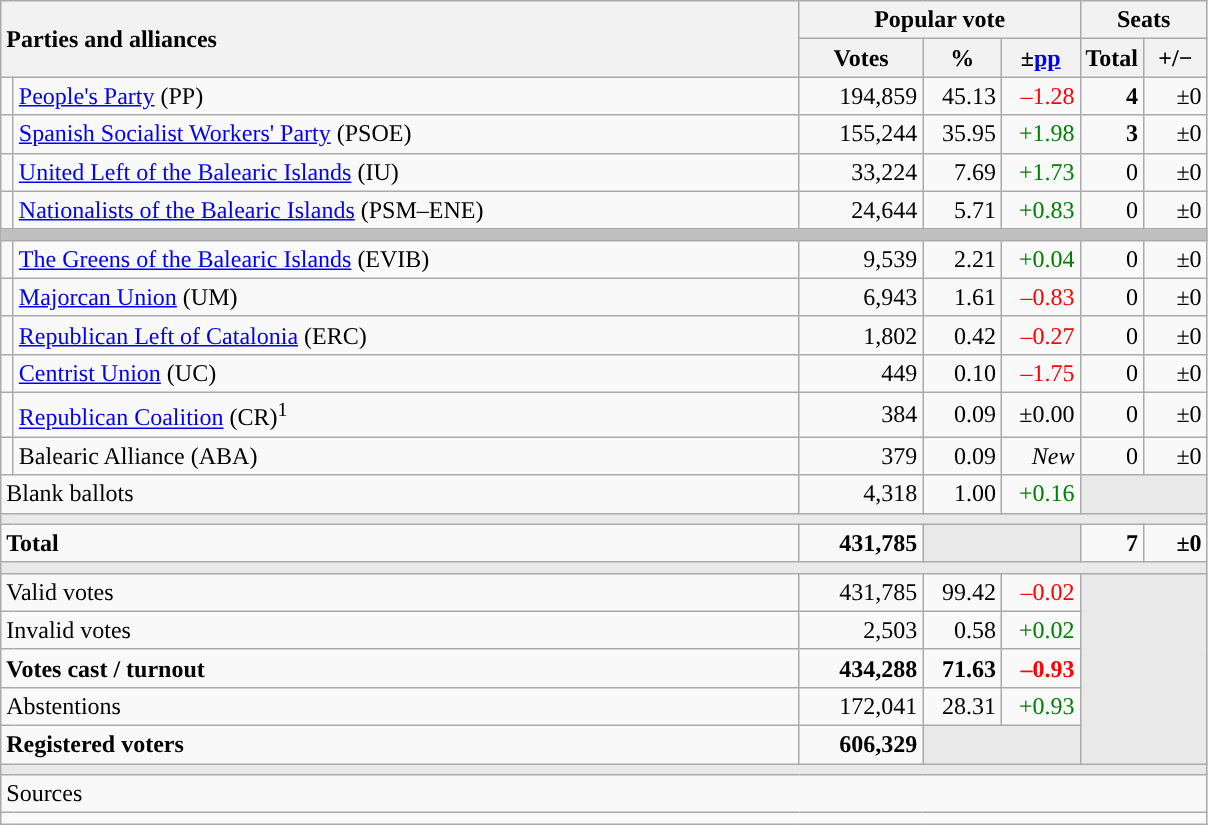<table class="wikitable" style="text-align:right;">
<tr>
<th style="text-align:left;" rowspan="2" colspan="2" width="525">Parties and alliances</th>
<th colspan="3">Popular vote</th>
<th colspan="2">Seats</th>
</tr>
<tr>
<th width="75">Votes</th>
<th width="45">%</th>
<th width="45">±<a href='#'>pp</a></th>
<th width="35">Total</th>
<th width="35">+/−</th>
</tr>
<tr>
<td width="1" style="color:inherit;background:"></td>
<td align="left"><a href='#'>People's Party</a> (PP)</td>
<td>194,859</td>
<td>45.13</td>
<td style="color:red;">–1.28</td>
<td><strong>4</strong></td>
<td>±0</td>
</tr>
<tr>
<td style="color:inherit;background:"></td>
<td align="left"><a href='#'>Spanish Socialist Workers' Party</a> (PSOE)</td>
<td>155,244</td>
<td>35.95</td>
<td style="color:green;">+1.98</td>
<td><strong>3</strong></td>
<td>±0</td>
</tr>
<tr>
<td style="color:inherit;background:"></td>
<td align="left"><a href='#'>United Left of the Balearic Islands</a> (IU)</td>
<td>33,224</td>
<td>7.69</td>
<td style="color:green;">+1.73</td>
<td>0</td>
<td>±0</td>
</tr>
<tr>
<td style="color:inherit;background:"></td>
<td align="left"><a href='#'>Nationalists of the Balearic Islands</a> (PSM–ENE)</td>
<td>24,644</td>
<td>5.71</td>
<td style="color:green;">+0.83</td>
<td>0</td>
<td>±0</td>
</tr>
<tr>
<td colspan="7" bgcolor="#C0C0C0"></td>
</tr>
<tr>
<td style="color:inherit;background:"></td>
<td align="left"><a href='#'>The Greens of the Balearic Islands</a> (EVIB)</td>
<td>9,539</td>
<td>2.21</td>
<td style="color:green;">+0.04</td>
<td>0</td>
<td>±0</td>
</tr>
<tr>
<td style="color:inherit;background:"></td>
<td align="left"><a href='#'>Majorcan Union</a> (UM)</td>
<td>6,943</td>
<td>1.61</td>
<td style="color:red;">–0.83</td>
<td>0</td>
<td>±0</td>
</tr>
<tr>
<td style="color:inherit;background:"></td>
<td align="left"><a href='#'>Republican Left of Catalonia</a> (ERC)</td>
<td>1,802</td>
<td>0.42</td>
<td style="color:red;">–0.27</td>
<td>0</td>
<td>±0</td>
</tr>
<tr>
<td style="color:inherit;background:"></td>
<td align="left"><a href='#'>Centrist Union</a> (UC)</td>
<td>449</td>
<td>0.10</td>
<td style="color:red;">–1.75</td>
<td>0</td>
<td>±0</td>
</tr>
<tr>
<td style="color:inherit;background:"></td>
<td align="left"><a href='#'>Republican Coalition</a> (CR)<sup>1</sup></td>
<td>384</td>
<td>0.09</td>
<td>±0.00</td>
<td>0</td>
<td>±0</td>
</tr>
<tr>
<td style="color:inherit;background:"></td>
<td align="left">Balearic Alliance (ABA)</td>
<td>379</td>
<td>0.09</td>
<td><em>New</em></td>
<td>0</td>
<td>±0</td>
</tr>
<tr>
<td align="left" colspan="2">Blank ballots</td>
<td>4,318</td>
<td>1.00</td>
<td style="color:green;">+0.16</td>
<td bgcolor="#E9E9E9" colspan="2"></td>
</tr>
<tr>
<td colspan="7" bgcolor="#E9E9E9"></td>
</tr>
<tr style="font-weight:bold;">
<td align="left" colspan="2">Total</td>
<td>431,785</td>
<td bgcolor="#E9E9E9" colspan="2"></td>
<td>7</td>
<td>±0</td>
</tr>
<tr>
<td colspan="7" bgcolor="#E9E9E9"></td>
</tr>
<tr>
<td align="left" colspan="2">Valid votes</td>
<td>431,785</td>
<td>99.42</td>
<td style="color:red;">–0.02</td>
<td bgcolor="#E9E9E9" colspan="2" rowspan="5"></td>
</tr>
<tr>
<td align="left" colspan="2">Invalid votes</td>
<td>2,503</td>
<td>0.58</td>
<td style="color:green;">+0.02</td>
</tr>
<tr style="font-weight:bold;">
<td align="left" colspan="2">Votes cast / turnout</td>
<td>434,288</td>
<td>71.63</td>
<td style="color:red;">–0.93</td>
</tr>
<tr>
<td align="left" colspan="2">Abstentions</td>
<td>172,041</td>
<td>28.31</td>
<td style="color:green;">+0.93</td>
</tr>
<tr style="font-weight:bold;">
<td align="left" colspan="2">Registered voters</td>
<td>606,329</td>
<td bgcolor="#E9E9E9" colspan="2"></td>
</tr>
<tr>
<td colspan="7" bgcolor="#E9E9E9"></td>
</tr>
<tr>
<td align="left" colspan="7">Sources</td>
</tr>
<tr>
<td colspan="7" style="text-align:left; max-width:790px;"></td>
</tr>
</table>
